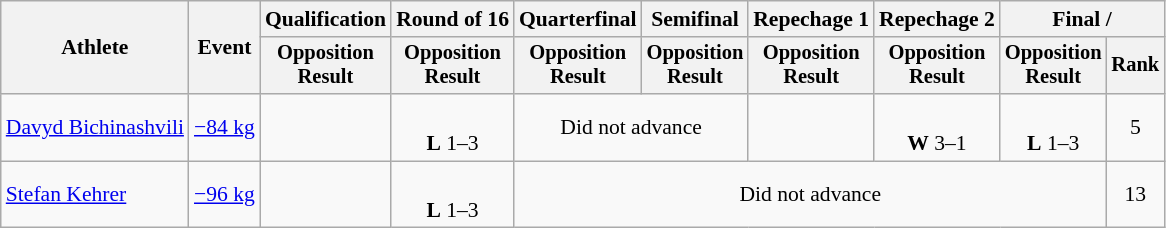<table class="wikitable" style="font-size:90%">
<tr>
<th rowspan="2">Athlete</th>
<th rowspan="2">Event</th>
<th>Qualification</th>
<th>Round of 16</th>
<th>Quarterfinal</th>
<th>Semifinal</th>
<th>Repechage 1</th>
<th>Repechage 2</th>
<th colspan=2>Final / </th>
</tr>
<tr style="font-size: 95%">
<th>Opposition<br>Result</th>
<th>Opposition<br>Result</th>
<th>Opposition<br>Result</th>
<th>Opposition<br>Result</th>
<th>Opposition<br>Result</th>
<th>Opposition<br>Result</th>
<th>Opposition<br>Result</th>
<th>Rank</th>
</tr>
<tr align=center>
<td align=left><a href='#'>Davyd Bichinashvili</a></td>
<td align=left><a href='#'>−84 kg</a></td>
<td></td>
<td><br><strong>L</strong> 1–3 <sup></sup></td>
<td colspan=2>Did not advance</td>
<td></td>
<td><br><strong>W</strong> 3–1 <sup></sup></td>
<td><br><strong>L</strong> 1–3 <sup></sup></td>
<td>5</td>
</tr>
<tr align=center>
<td align=left><a href='#'>Stefan Kehrer</a></td>
<td align=left><a href='#'>−96 kg</a></td>
<td></td>
<td><br><strong>L</strong> 1–3 <sup></sup></td>
<td colspan=5>Did not advance</td>
<td>13</td>
</tr>
</table>
